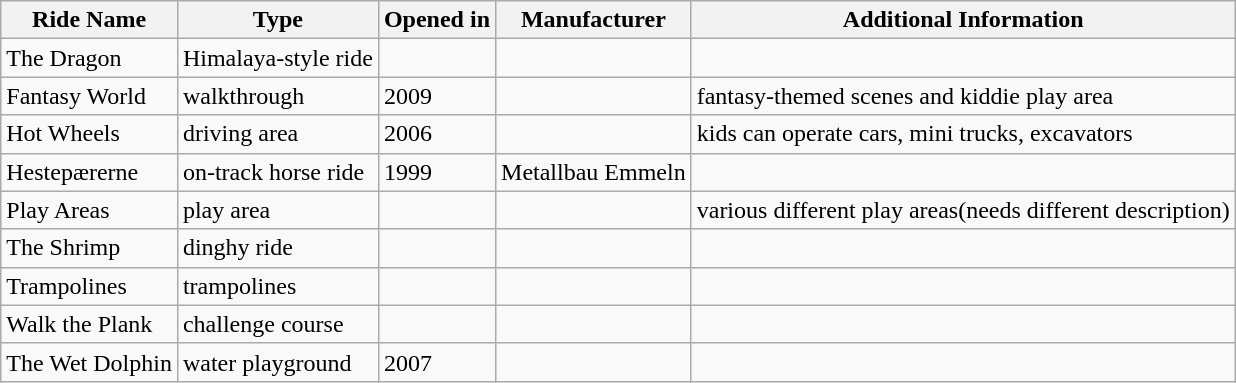<table class="wikitable">
<tr>
<th>Ride Name</th>
<th>Type</th>
<th>Opened in</th>
<th>Manufacturer</th>
<th>Additional Information</th>
</tr>
<tr>
<td>The Dragon</td>
<td>Himalaya-style ride</td>
<td></td>
<td></td>
<td></td>
</tr>
<tr>
<td>Fantasy World</td>
<td>walkthrough</td>
<td>2009</td>
<td></td>
<td>fantasy-themed scenes and kiddie play area</td>
</tr>
<tr>
<td>Hot Wheels</td>
<td>driving area</td>
<td>2006</td>
<td></td>
<td>kids can operate cars, mini trucks, excavators</td>
</tr>
<tr>
<td>Hestepærerne</td>
<td>on-track horse ride</td>
<td>1999</td>
<td>Metallbau Emmeln</td>
<td></td>
</tr>
<tr>
<td>Play Areas</td>
<td>play area</td>
<td></td>
<td></td>
<td>various different play areas(needs different description)</td>
</tr>
<tr>
<td>The Shrimp</td>
<td>dinghy ride</td>
<td></td>
<td></td>
<td></td>
</tr>
<tr>
<td>Trampolines</td>
<td>trampolines</td>
<td></td>
<td></td>
<td></td>
</tr>
<tr>
<td>Walk the Plank</td>
<td>challenge course</td>
<td></td>
<td></td>
<td></td>
</tr>
<tr>
<td>The Wet Dolphin</td>
<td>water playground</td>
<td>2007</td>
<td></td>
<td></td>
</tr>
</table>
